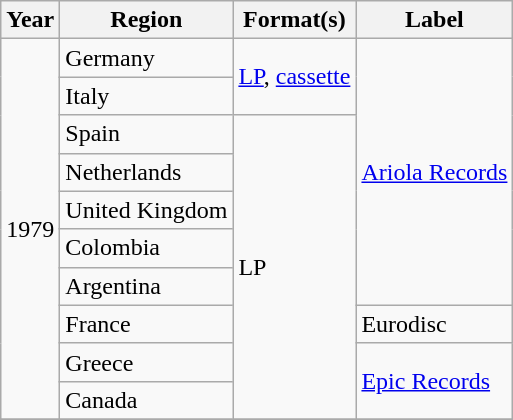<table class="wikitable">
<tr>
<th align="center">Year</th>
<th align="center">Region</th>
<th align="center">Format(s)</th>
<th align="center">Label</th>
</tr>
<tr>
<td align="left" rowspan="10">1979</td>
<td align="left">Germany</td>
<td align="left" rowspan="2"><a href='#'>LP</a>, <a href='#'>cassette</a></td>
<td align="left" rowspan="7"><a href='#'>Ariola Records</a></td>
</tr>
<tr>
<td align="left">Italy</td>
</tr>
<tr>
<td align="left">Spain</td>
<td align="left" rowspan="8">LP</td>
</tr>
<tr>
<td align="left">Netherlands</td>
</tr>
<tr>
<td align="left">United Kingdom</td>
</tr>
<tr>
<td align="left">Colombia</td>
</tr>
<tr>
<td align="left">Argentina</td>
</tr>
<tr>
<td align="left">France</td>
<td align="left">Eurodisc</td>
</tr>
<tr>
<td align="left">Greece</td>
<td align="left" rowspan="2"><a href='#'>Epic Records</a></td>
</tr>
<tr>
<td align="left">Canada</td>
</tr>
<tr>
</tr>
</table>
